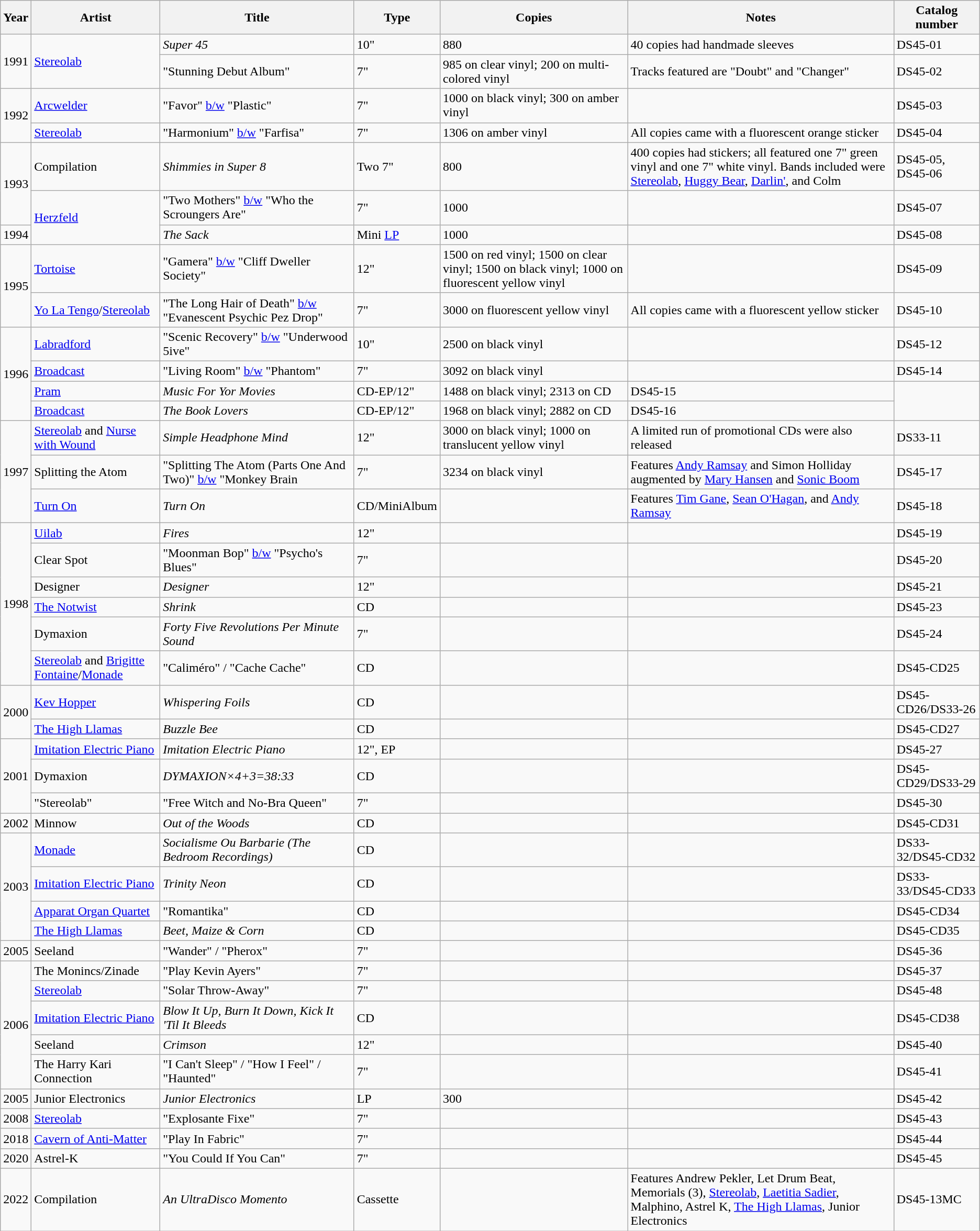<table class="wikitable sortable">
<tr>
<th>Year</th>
<th>Artist</th>
<th>Title</th>
<th>Type</th>
<th>Copies</th>
<th>Notes</th>
<th>Catalog number</th>
</tr>
<tr>
<td rowspan="2">1991</td>
<td rowspan="2"><a href='#'>Stereolab</a></td>
<td><em>Super 45</em></td>
<td>10"</td>
<td>880</td>
<td>40 copies had handmade sleeves</td>
<td>DS45-01</td>
</tr>
<tr>
<td>"Stunning Debut Album"</td>
<td>7"</td>
<td>985 on clear vinyl; 200 on multi-colored vinyl</td>
<td>Tracks featured are "Doubt" and "Changer"</td>
<td>DS45-02</td>
</tr>
<tr>
<td rowspan="2">1992</td>
<td><a href='#'>Arcwelder</a></td>
<td>"Favor" <a href='#'>b/w</a> "Plastic"</td>
<td>7"</td>
<td>1000 on black vinyl; 300 on amber vinyl</td>
<td></td>
<td>DS45-03</td>
</tr>
<tr>
<td><a href='#'>Stereolab</a></td>
<td>"Harmonium" <a href='#'>b/w</a> "Farfisa"</td>
<td>7"</td>
<td>1306 on amber vinyl</td>
<td>All copies came with a fluorescent orange sticker</td>
<td>DS45-04</td>
</tr>
<tr>
<td rowspan="2">1993</td>
<td>Compilation</td>
<td><em>Shimmies in Super 8</em></td>
<td>Two 7"</td>
<td>800</td>
<td>400 copies had stickers; all featured one 7" green vinyl and one 7" white vinyl. Bands included were <a href='#'>Stereolab</a>, <a href='#'>Huggy Bear</a>, <a href='#'>Darlin'</a>, and Colm</td>
<td>DS45-05, DS45-06</td>
</tr>
<tr>
<td rowspan="2"><a href='#'>Herzfeld</a></td>
<td>"Two Mothers" <a href='#'>b/w</a> "Who the Scroungers Are"</td>
<td>7"</td>
<td>1000</td>
<td></td>
<td>DS45-07</td>
</tr>
<tr>
<td>1994</td>
<td><em>The Sack</em></td>
<td>Mini <a href='#'>LP</a></td>
<td>1000</td>
<td></td>
<td>DS45-08</td>
</tr>
<tr>
<td rowspan="2">1995</td>
<td><a href='#'>Tortoise</a></td>
<td>"Gamera" <a href='#'>b/w</a> "Cliff Dweller Society"</td>
<td>12"</td>
<td>1500 on red vinyl; 1500 on clear vinyl; 1500 on black vinyl; 1000 on fluorescent yellow vinyl</td>
<td></td>
<td>DS45-09</td>
</tr>
<tr>
<td><a href='#'>Yo La Tengo</a>/<a href='#'>Stereolab</a></td>
<td>"The Long Hair of Death" <a href='#'>b/w</a> "Evanescent Psychic Pez Drop"</td>
<td>7"</td>
<td>3000 on fluorescent  yellow vinyl</td>
<td>All copies came with a fluorescent  yellow sticker</td>
<td>DS45-10</td>
</tr>
<tr>
<td rowspan="4">1996</td>
<td><a href='#'>Labradford</a></td>
<td>"Scenic Recovery" <a href='#'>b/w</a> "Underwood 5ive"</td>
<td>10"</td>
<td>2500 on black vinyl</td>
<td></td>
<td>DS45-12</td>
</tr>
<tr>
<td><a href='#'>Broadcast</a></td>
<td>"Living Room" <a href='#'>b/w</a> "Phantom"</td>
<td>7"</td>
<td>3092 on black vinyl</td>
<td></td>
<td>DS45-14</td>
</tr>
<tr>
<td><a href='#'>Pram</a></td>
<td><em>Music For Yor Movies</em></td>
<td>CD-EP/12"</td>
<td>1488 on black vinyl; 2313 on CD</td>
<td>DS45-15</td>
</tr>
<tr>
<td><a href='#'>Broadcast</a></td>
<td><em>The Book Lovers</em></td>
<td>CD-EP/12"</td>
<td>1968 on black vinyl; 2882 on CD</td>
<td>DS45-16</td>
</tr>
<tr>
<td rowspan="3">1997</td>
<td><a href='#'>Stereolab</a> and <a href='#'>Nurse with Wound</a></td>
<td><em>Simple Headphone Mind</em></td>
<td>12"</td>
<td>3000 on black vinyl; 1000 on translucent yellow vinyl</td>
<td>A limited run of promotional CDs were also released</td>
<td>DS33-11</td>
</tr>
<tr>
<td>Splitting the Atom</td>
<td>"Splitting The Atom (Parts One And Two)" <a href='#'>b/w</a> "Monkey Brain</td>
<td>7"</td>
<td>3234 on black vinyl</td>
<td>Features <a href='#'>Andy Ramsay</a> and Simon Holliday augmented by <a href='#'>Mary Hansen</a> and <a href='#'>Sonic Boom</a></td>
<td>DS45-17</td>
</tr>
<tr>
<td><a href='#'>Turn On</a></td>
<td><em>Turn On</em></td>
<td>CD/MiniAlbum</td>
<td></td>
<td>Features <a href='#'>Tim Gane</a>, <a href='#'>Sean O'Hagan</a>, and <a href='#'>Andy Ramsay</a></td>
<td>DS45-18</td>
</tr>
<tr>
<td rowspan="6">1998</td>
<td><a href='#'>Uilab</a></td>
<td><em>Fires</em></td>
<td>12"</td>
<td></td>
<td></td>
<td>DS45-19</td>
</tr>
<tr>
<td>Clear Spot</td>
<td>"Moonman Bop" <a href='#'>b/w</a> "Psycho's Blues"</td>
<td>7"</td>
<td></td>
<td></td>
<td>DS45-20</td>
</tr>
<tr>
<td>Designer</td>
<td><em>Designer</em></td>
<td>12"</td>
<td></td>
<td></td>
<td>DS45-21</td>
</tr>
<tr>
<td><a href='#'>The Notwist</a></td>
<td><em>Shrink</em></td>
<td>CD</td>
<td></td>
<td></td>
<td>DS45-23</td>
</tr>
<tr>
<td>Dymaxion</td>
<td><em>Forty Five Revolutions Per Minute Sound</em></td>
<td>7"</td>
<td></td>
<td></td>
<td>DS45-24</td>
</tr>
<tr>
<td><a href='#'>Stereolab</a> and <a href='#'>Brigitte Fontaine</a>/<a href='#'>Monade</a></td>
<td>"Caliméro" / "Cache Cache"</td>
<td>CD</td>
<td></td>
<td></td>
<td>DS45-CD25</td>
</tr>
<tr>
<td rowspan="2">2000</td>
<td><a href='#'>Kev Hopper</a></td>
<td><em>Whispering Foils</em></td>
<td>CD</td>
<td></td>
<td></td>
<td>DS45-CD26/DS33-26</td>
</tr>
<tr>
<td><a href='#'>The High Llamas</a></td>
<td><em>Buzzle Bee</em></td>
<td>CD</td>
<td></td>
<td></td>
<td>DS45-CD27</td>
</tr>
<tr>
<td rowspan="3">2001</td>
<td><a href='#'>Imitation Electric Piano</a></td>
<td><em>Imitation Electric Piano</em></td>
<td>12", EP</td>
<td></td>
<td></td>
<td>DS45-27</td>
</tr>
<tr>
<td>Dymaxion</td>
<td><em>DYMAXION×4+3=38:33</em></td>
<td>CD</td>
<td></td>
<td></td>
<td>DS45-CD29/DS33-29</td>
</tr>
<tr>
<td>"Stereolab"</td>
<td>"Free Witch and No-Bra Queen"</td>
<td>7"</td>
<td></td>
<td></td>
<td>DS45-30</td>
</tr>
<tr>
<td>2002</td>
<td>Minnow</td>
<td><em>Out of the Woods</em></td>
<td>CD</td>
<td></td>
<td></td>
<td>DS45-CD31</td>
</tr>
<tr>
<td rowspan="4">2003</td>
<td><a href='#'>Monade</a></td>
<td><em>Socialisme Ou Barbarie (The Bedroom Recordings)</em></td>
<td>CD</td>
<td></td>
<td></td>
<td>DS33-32/DS45-CD32</td>
</tr>
<tr>
<td><a href='#'>Imitation Electric Piano</a></td>
<td><em>Trinity Neon</em></td>
<td>CD</td>
<td></td>
<td></td>
<td>DS33-33/DS45-CD33</td>
</tr>
<tr>
<td><a href='#'>Apparat Organ Quartet</a></td>
<td>"Romantika"</td>
<td>CD</td>
<td></td>
<td></td>
<td>DS45-CD34</td>
</tr>
<tr>
<td><a href='#'>The High Llamas</a></td>
<td><em>Beet, Maize & Corn</em></td>
<td>CD</td>
<td></td>
<td></td>
<td>DS45-CD35</td>
</tr>
<tr>
<td>2005</td>
<td>Seeland</td>
<td>"Wander" / "Pherox"</td>
<td>7"</td>
<td></td>
<td></td>
<td>DS45-36</td>
</tr>
<tr>
<td rowspan="5">2006</td>
<td>The Monincs/Zinade</td>
<td>"Play Kevin Ayers"</td>
<td>7"</td>
<td></td>
<td></td>
<td>DS45-37</td>
</tr>
<tr>
<td><a href='#'>Stereolab</a></td>
<td>"Solar Throw-Away"</td>
<td>7"</td>
<td></td>
<td></td>
<td>DS45-48</td>
</tr>
<tr>
<td><a href='#'>Imitation Electric Piano</a></td>
<td><em>Blow It Up, Burn It Down, Kick It 'Til It Bleeds</em></td>
<td>CD</td>
<td></td>
<td></td>
<td>DS45-CD38</td>
</tr>
<tr>
<td>Seeland</td>
<td><em>Crimson</em></td>
<td>12"</td>
<td></td>
<td></td>
<td>DS45-40</td>
</tr>
<tr>
<td>The Harry Kari Connection</td>
<td>"I Can't Sleep" / "How I Feel" / "Haunted"</td>
<td>7"</td>
<td></td>
<td></td>
<td>DS45-41</td>
</tr>
<tr>
<td>2005</td>
<td>Junior Electronics</td>
<td><em>Junior Electronics</em></td>
<td>LP</td>
<td>300</td>
<td></td>
<td>DS45-42</td>
</tr>
<tr>
<td>2008</td>
<td><a href='#'>Stereolab</a></td>
<td>"Explosante Fixe"</td>
<td>7"</td>
<td></td>
<td></td>
<td>DS45-43</td>
</tr>
<tr>
<td>2018</td>
<td><a href='#'>Cavern of Anti-Matter</a></td>
<td>"Play In Fabric"</td>
<td>7"</td>
<td></td>
<td></td>
<td>DS45-44</td>
</tr>
<tr>
<td>2020</td>
<td>Astrel-K</td>
<td>"You Could If You Can"</td>
<td>7"</td>
<td></td>
<td></td>
<td>DS45-45</td>
</tr>
<tr>
<td>2022</td>
<td>Compilation</td>
<td><em>An UltraDisco Momento</em></td>
<td>Cassette</td>
<td></td>
<td>Features Andrew Pekler, Let Drum Beat, Memorials (3), <a href='#'>Stereolab</a>, <a href='#'>Laetitia Sadier</a>, Malphino, Astrel K, <a href='#'>The High Llamas</a>, Junior Electronics</td>
<td>DS45-13MC</td>
</tr>
</table>
